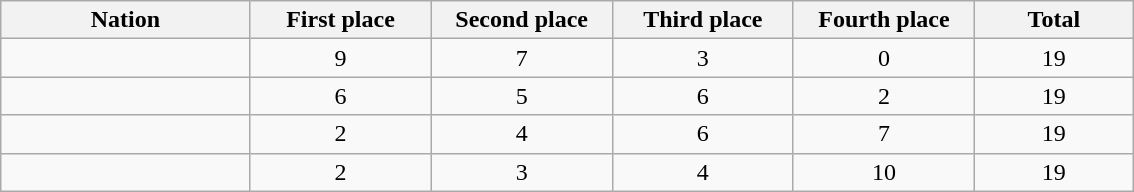<table class="wikitable" style="text-align: center; max-width: 20cm; width: 100%">
<tr>
<th scope="col">Nation</th>
<th scope="col" style="width:16%;">First place</th>
<th scope="col" style="width:16%;">Second place</th>
<th scope="col" style="width:16%;">Third place</th>
<th scope="col" style="width:16%;">Fourth place</th>
<th scope="col" style="width:14%;">Total</th>
</tr>
<tr>
<td style="text-align: left"></td>
<td>9</td>
<td>7</td>
<td>3</td>
<td>0</td>
<td>19</td>
</tr>
<tr>
<td style="text-align: left"></td>
<td>6</td>
<td>5</td>
<td>6</td>
<td>2</td>
<td>19</td>
</tr>
<tr>
<td style="text-align: left"></td>
<td>2</td>
<td>4</td>
<td>6</td>
<td>7</td>
<td>19</td>
</tr>
<tr>
<td style="text-align: left"></td>
<td>2</td>
<td>3</td>
<td>4</td>
<td>10</td>
<td>19</td>
</tr>
</table>
